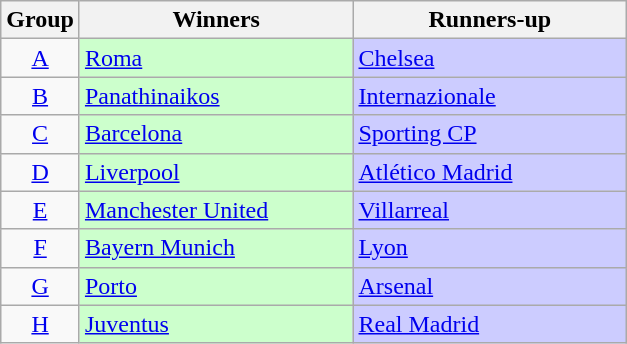<table class="wikitable">
<tr>
<th>Group</th>
<th width=175>Winners</th>
<th width=175>Runners-up</th>
</tr>
<tr>
<td align="center"><a href='#'>A</a></td>
<td bgcolor="#ccffcc"> <a href='#'>Roma</a></td>
<td bgcolor="#ccccff"> <a href='#'>Chelsea</a></td>
</tr>
<tr>
<td align="center"><a href='#'>B</a></td>
<td bgcolor="#ccffcc"> <a href='#'>Panathinaikos</a></td>
<td bgcolor="#ccccff"> <a href='#'>Internazionale</a></td>
</tr>
<tr>
<td align="center"><a href='#'>C</a></td>
<td bgcolor="#ccffcc"> <a href='#'>Barcelona</a></td>
<td bgcolor="#ccccff"> <a href='#'>Sporting CP</a></td>
</tr>
<tr>
<td align="center"><a href='#'>D</a></td>
<td bgcolor="#ccffcc"> <a href='#'>Liverpool</a></td>
<td bgcolor="#ccccff"> <a href='#'>Atlético Madrid</a></td>
</tr>
<tr>
<td align="center"><a href='#'>E</a></td>
<td bgcolor="#ccffcc"> <a href='#'>Manchester United</a></td>
<td bgcolor="#ccccff"> <a href='#'>Villarreal</a></td>
</tr>
<tr>
<td align="center"><a href='#'>F</a></td>
<td bgcolor="#ccffcc"> <a href='#'>Bayern Munich</a></td>
<td bgcolor="#ccccff"> <a href='#'>Lyon</a></td>
</tr>
<tr>
<td align="center"><a href='#'>G</a></td>
<td bgcolor="#ccffcc"> <a href='#'>Porto</a></td>
<td bgcolor="#ccccff"> <a href='#'>Arsenal</a></td>
</tr>
<tr>
<td align="center"><a href='#'>H</a></td>
<td bgcolor="#ccffcc"> <a href='#'>Juventus</a></td>
<td bgcolor="#ccccff"> <a href='#'>Real Madrid</a></td>
</tr>
</table>
